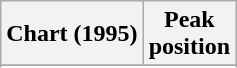<table class="wikitable sortable plainrowheaders" style="text-align:center">
<tr>
<th scope="col">Chart (1995)</th>
<th scope="col">Peak<br>position</th>
</tr>
<tr>
</tr>
<tr>
</tr>
<tr>
</tr>
<tr>
</tr>
<tr>
</tr>
<tr>
</tr>
<tr>
</tr>
<tr>
</tr>
</table>
